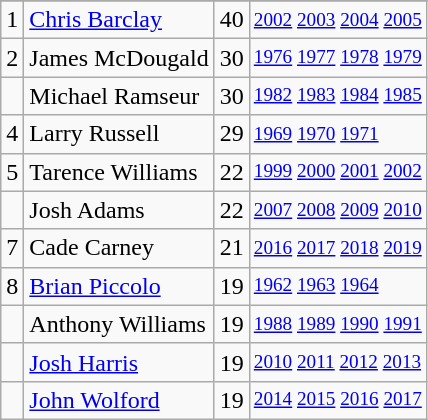<table class="wikitable">
<tr>
</tr>
<tr>
<td>1</td>
<td><a href='#'>Chris Barclay</a></td>
<td>40</td>
<td style="font-size:80%;"><a href='#'>2002</a> <a href='#'>2003</a> <a href='#'>2004</a> <a href='#'>2005</a></td>
</tr>
<tr>
<td>2</td>
<td>James McDougald</td>
<td>30</td>
<td style="font-size:80%;"><a href='#'>1976</a> <a href='#'>1977</a> <a href='#'>1978</a> <a href='#'>1979</a></td>
</tr>
<tr>
<td></td>
<td>Michael Ramseur</td>
<td>30</td>
<td style="font-size:80%;"><a href='#'>1982</a> <a href='#'>1983</a> <a href='#'>1984</a> <a href='#'>1985</a></td>
</tr>
<tr>
<td>4</td>
<td>Larry Russell</td>
<td>29</td>
<td style="font-size:80%;"><a href='#'>1969</a> <a href='#'>1970</a> <a href='#'>1971</a></td>
</tr>
<tr>
<td>5</td>
<td>Tarence Williams</td>
<td>22</td>
<td style="font-size:80%;"><a href='#'>1999</a> <a href='#'>2000</a> <a href='#'>2001</a> <a href='#'>2002</a></td>
</tr>
<tr>
<td></td>
<td>Josh Adams</td>
<td>22</td>
<td style="font-size:80%;"><a href='#'>2007</a> <a href='#'>2008</a> <a href='#'>2009</a> <a href='#'>2010</a></td>
</tr>
<tr>
<td>7</td>
<td>Cade Carney</td>
<td>21</td>
<td style="font-size:80%;"><a href='#'>2016</a> <a href='#'>2017</a> <a href='#'>2018</a> <a href='#'>2019</a></td>
</tr>
<tr>
<td>8</td>
<td><a href='#'>Brian Piccolo</a></td>
<td>19</td>
<td style="font-size:80%;"><a href='#'>1962</a> <a href='#'>1963</a> <a href='#'>1964</a></td>
</tr>
<tr>
<td></td>
<td>Anthony Williams</td>
<td>19</td>
<td style="font-size:80%;"><a href='#'>1988</a> <a href='#'>1989</a> <a href='#'>1990</a> <a href='#'>1991</a></td>
</tr>
<tr>
<td></td>
<td><a href='#'>Josh Harris</a></td>
<td>19</td>
<td style="font-size:80%;"><a href='#'>2010</a> <a href='#'>2011</a> <a href='#'>2012</a> <a href='#'>2013</a></td>
</tr>
<tr>
<td></td>
<td><a href='#'>John Wolford</a></td>
<td>19</td>
<td style="font-size:80%;"><a href='#'>2014</a> <a href='#'>2015</a> <a href='#'>2016</a> <a href='#'>2017</a></td>
</tr>
</table>
